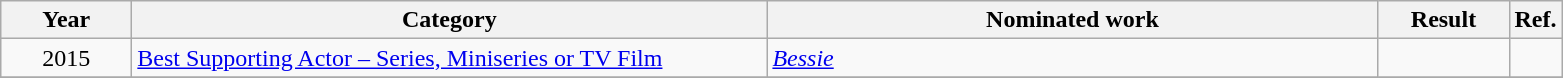<table class=wikitable>
<tr>
<th scope="col" style="width:5em;">Year</th>
<th scope="col" style="width:26em;">Category</th>
<th scope="col" style="width:25em;">Nominated work</th>
<th scope="col" style="width:5em;">Result</th>
<th>Ref.</th>
</tr>
<tr>
<td style="text-align:center;">2015</td>
<td><a href='#'>Best Supporting Actor – Series, Miniseries or TV Film</a></td>
<td><em><a href='#'>Bessie</a></em></td>
<td></td>
<td></td>
</tr>
<tr>
</tr>
</table>
